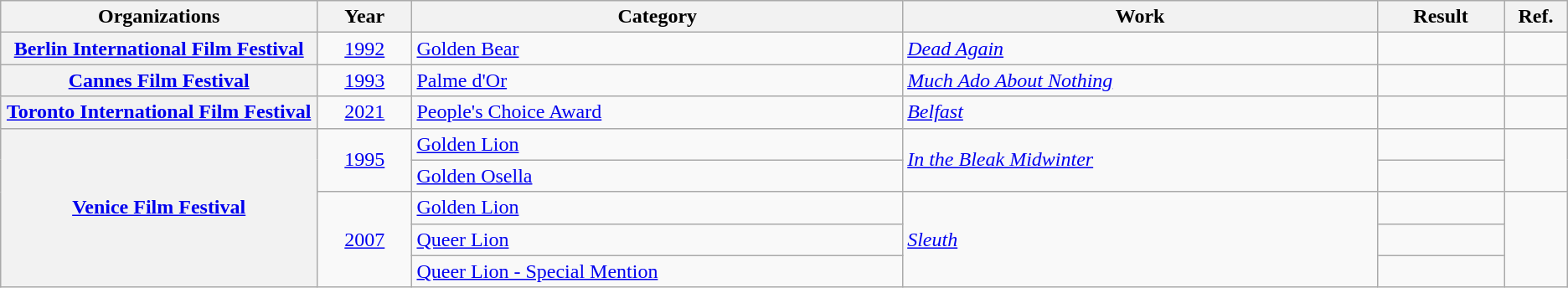<table class="wikitable sortable plainrowheaders">
<tr>
<th scope="col" style="width:20%;">Organizations</th>
<th scope="col" style="width:6%;">Year</th>
<th scope="col" style="width:31%;">Category</th>
<th scope="col" style="width:30%;">Work</th>
<th scope="col" style="width:8%;">Result</th>
<th scope="col" style="width:4%;" class="unsortable">Ref.</th>
</tr>
<tr>
<th rowspan="1" scope="row"><a href='#'>Berlin International Film Festival</a></th>
<td style="text-align:center;"><a href='#'>1992</a></td>
<td><a href='#'>Golden Bear</a></td>
<td><em><a href='#'>Dead Again</a></em></td>
<td></td>
<td style="text-align:center;"></td>
</tr>
<tr>
<th rowspan="1" scope="row"><a href='#'>Cannes Film Festival</a></th>
<td style="text-align:center;"><a href='#'>1993</a></td>
<td><a href='#'>Palme d'Or</a></td>
<td><em><a href='#'>Much Ado About Nothing</a></em></td>
<td></td>
<td style="text-align:center;"></td>
</tr>
<tr>
<th rowspan="1" scope="row"><a href='#'>Toronto International Film Festival</a></th>
<td style="text-align:center;"><a href='#'>2021</a></td>
<td><a href='#'>People's Choice Award</a></td>
<td><em><a href='#'>Belfast</a></em></td>
<td></td>
<td style="text-align:center;"></td>
</tr>
<tr>
<th rowspan="5" scope="row"><a href='#'>Venice Film Festival</a></th>
<td style="text-align:center;", rowspan="2"><a href='#'>1995</a></td>
<td><a href='#'>Golden Lion</a></td>
<td rowspan="2"><em><a href='#'>In the Bleak Midwinter</a></em></td>
<td></td>
<td style="text-align:center;", rowspan=2></td>
</tr>
<tr>
<td><a href='#'>Golden Osella</a></td>
<td></td>
</tr>
<tr>
<td style="text-align:center;", rowspan="3"><a href='#'>2007</a></td>
<td><a href='#'>Golden Lion</a></td>
<td rowspan="3"><em><a href='#'>Sleuth</a></em></td>
<td></td>
<td style="text-align:center;", rowspan=3></td>
</tr>
<tr>
<td><a href='#'>Queer Lion</a></td>
<td></td>
</tr>
<tr>
<td><a href='#'>Queer Lion - Special Mention</a></td>
<td></td>
</tr>
</table>
